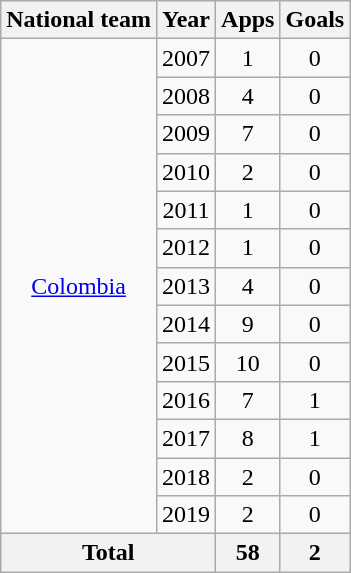<table class="wikitable" style="text-align: center;">
<tr>
<th>National team</th>
<th>Year</th>
<th>Apps</th>
<th>Goals</th>
</tr>
<tr>
<td rowspan=13><a href='#'>Colombia</a></td>
<td>2007</td>
<td>1</td>
<td>0</td>
</tr>
<tr>
<td>2008</td>
<td>4</td>
<td>0</td>
</tr>
<tr>
<td>2009</td>
<td>7</td>
<td>0</td>
</tr>
<tr>
<td>2010</td>
<td>2</td>
<td>0</td>
</tr>
<tr>
<td>2011</td>
<td>1</td>
<td>0</td>
</tr>
<tr>
<td>2012</td>
<td>1</td>
<td>0</td>
</tr>
<tr>
<td>2013</td>
<td>4</td>
<td>0</td>
</tr>
<tr>
<td>2014</td>
<td>9</td>
<td>0</td>
</tr>
<tr>
<td>2015</td>
<td>10</td>
<td>0</td>
</tr>
<tr>
<td>2016</td>
<td>7</td>
<td>1</td>
</tr>
<tr>
<td>2017</td>
<td>8</td>
<td>1</td>
</tr>
<tr>
<td>2018</td>
<td>2</td>
<td>0</td>
</tr>
<tr>
<td>2019</td>
<td>2</td>
<td>0</td>
</tr>
<tr>
<th colspan=2>Total</th>
<th>58</th>
<th>2</th>
</tr>
</table>
